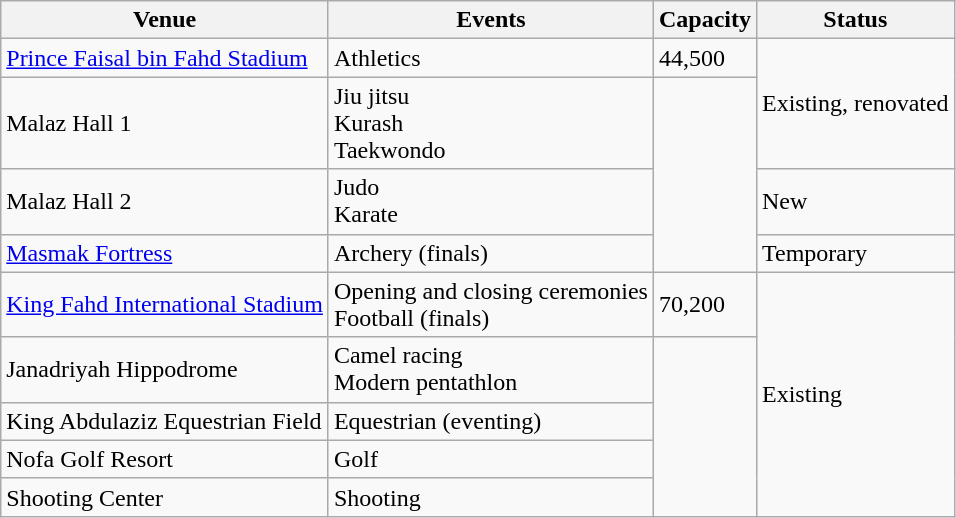<table class="wikitable">
<tr>
<th>Venue</th>
<th>Events</th>
<th>Capacity</th>
<th>Status</th>
</tr>
<tr>
<td><a href='#'>Prince Faisal bin Fahd Stadium</a></td>
<td>Athletics</td>
<td>44,500</td>
<td rowspan="2">Existing, renovated</td>
</tr>
<tr>
<td>Malaz Hall 1</td>
<td>Jiu jitsu<br>Kurash<br>Taekwondo</td>
<td rowspan="3"></td>
</tr>
<tr>
<td>Malaz Hall 2</td>
<td>Judo<br>Karate</td>
<td>New</td>
</tr>
<tr>
<td><a href='#'>Masmak Fortress</a></td>
<td>Archery (finals)</td>
<td>Temporary</td>
</tr>
<tr>
<td><a href='#'>King Fahd International Stadium</a></td>
<td>Opening and closing ceremonies<br>Football (finals)</td>
<td>70,200</td>
<td rowspan="5">Existing</td>
</tr>
<tr>
<td>Janadriyah Hippodrome</td>
<td>Camel racing<br>Modern pentathlon</td>
<td rowspan="4"></td>
</tr>
<tr>
<td>King Abdulaziz Equestrian Field</td>
<td>Equestrian (eventing)</td>
</tr>
<tr>
<td>Nofa Golf Resort</td>
<td>Golf</td>
</tr>
<tr>
<td>Shooting Center</td>
<td>Shooting</td>
</tr>
</table>
